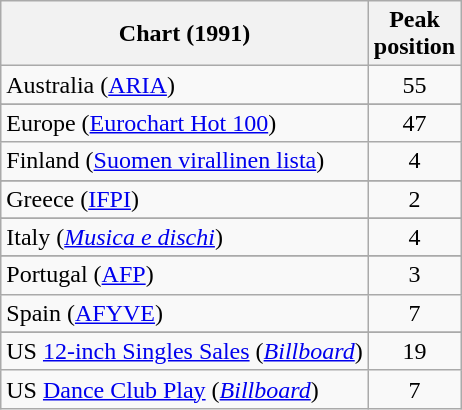<table class="wikitable sortable">
<tr>
<th>Chart (1991)</th>
<th>Peak<br>position</th>
</tr>
<tr>
<td>Australia (<a href='#'>ARIA</a>)</td>
<td style="text-align:center;">55</td>
</tr>
<tr>
</tr>
<tr>
</tr>
<tr>
</tr>
<tr>
<td>Europe (<a href='#'>Eurochart Hot 100</a>)</td>
<td style="text-align:center;">47</td>
</tr>
<tr>
<td>Finland (<a href='#'>Suomen virallinen lista</a>)</td>
<td style="text-align:center;">4</td>
</tr>
<tr>
</tr>
<tr>
</tr>
<tr>
<td>Greece (<a href='#'>IFPI</a>)</td>
<td style="text-align:center;">2</td>
</tr>
<tr>
</tr>
<tr>
<td>Italy (<em><a href='#'>Musica e dischi</a></em>)</td>
<td style="text-align:center;">4</td>
</tr>
<tr>
</tr>
<tr>
</tr>
<tr>
</tr>
<tr>
<td>Portugal (<a href='#'>AFP</a>)</td>
<td style="text-align:center;">3</td>
</tr>
<tr>
<td>Spain (<a href='#'>AFYVE</a>)</td>
<td style="text-align:center;">7</td>
</tr>
<tr>
</tr>
<tr>
</tr>
<tr>
</tr>
<tr>
<td>US <a href='#'>12-inch Singles Sales</a> (<em><a href='#'>Billboard</a></em>)</td>
<td style="text-align:center;">19</td>
</tr>
<tr>
<td>US <a href='#'>Dance Club Play</a> (<em><a href='#'>Billboard</a></em>)</td>
<td style="text-align:center;">7</td>
</tr>
</table>
